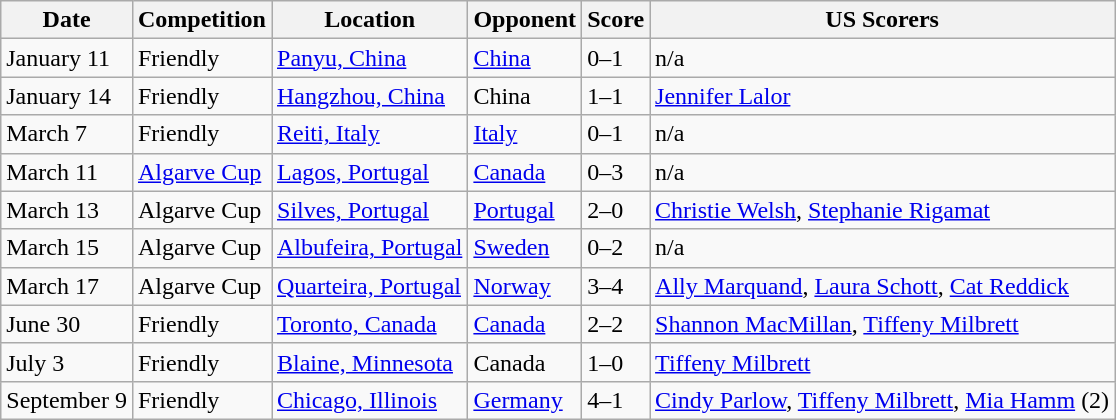<table class="wikitable">
<tr>
<th>Date</th>
<th>Competition</th>
<th>Location</th>
<th>Opponent</th>
<th>Score</th>
<th>US Scorers</th>
</tr>
<tr>
<td>January 11</td>
<td>Friendly</td>
<td><a href='#'>Panyu, China</a></td>
<td><a href='#'>China</a></td>
<td>0–1</td>
<td>n/a</td>
</tr>
<tr>
<td>January 14</td>
<td>Friendly</td>
<td><a href='#'>Hangzhou, China</a></td>
<td>China</td>
<td>1–1</td>
<td><a href='#'>Jennifer Lalor</a></td>
</tr>
<tr>
<td>March 7</td>
<td>Friendly</td>
<td><a href='#'>Reiti, Italy</a></td>
<td><a href='#'>Italy</a></td>
<td>0–1</td>
<td>n/a</td>
</tr>
<tr>
<td>March 11</td>
<td><a href='#'>Algarve Cup</a></td>
<td><a href='#'>Lagos, Portugal</a></td>
<td><a href='#'>Canada</a></td>
<td>0–3</td>
<td>n/a</td>
</tr>
<tr>
<td>March 13</td>
<td>Algarve Cup</td>
<td><a href='#'>Silves, Portugal</a></td>
<td><a href='#'>Portugal</a></td>
<td>2–0</td>
<td><a href='#'>Christie Welsh</a>, <a href='#'>Stephanie Rigamat</a></td>
</tr>
<tr>
<td>March 15</td>
<td>Algarve Cup</td>
<td><a href='#'>Albufeira, Portugal</a></td>
<td><a href='#'>Sweden</a></td>
<td>0–2</td>
<td>n/a</td>
</tr>
<tr>
<td>March 17</td>
<td>Algarve Cup</td>
<td><a href='#'>Quarteira, Portugal</a></td>
<td><a href='#'>Norway</a></td>
<td>3–4</td>
<td><a href='#'>Ally Marquand</a>, <a href='#'>Laura Schott</a>, <a href='#'>Cat Reddick</a></td>
</tr>
<tr>
<td>June 30</td>
<td>Friendly</td>
<td><a href='#'>Toronto, Canada</a></td>
<td><a href='#'>Canada</a></td>
<td>2–2</td>
<td><a href='#'>Shannon MacMillan</a>, <a href='#'>Tiffeny Milbrett</a></td>
</tr>
<tr>
<td>July 3</td>
<td>Friendly</td>
<td><a href='#'>Blaine, Minnesota</a></td>
<td>Canada</td>
<td>1–0</td>
<td><a href='#'>Tiffeny Milbrett</a></td>
</tr>
<tr>
<td>September 9</td>
<td>Friendly</td>
<td><a href='#'>Chicago, Illinois</a></td>
<td><a href='#'>Germany</a></td>
<td>4–1</td>
<td><a href='#'>Cindy Parlow</a>, <a href='#'>Tiffeny Milbrett</a>, <a href='#'>Mia Hamm</a> (2)</td>
</tr>
</table>
